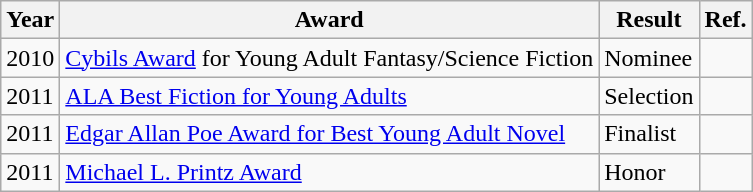<table class="wikitable sortable mw-collapsible">
<tr>
<th>Year</th>
<th>Award</th>
<th>Result</th>
<th>Ref.</th>
</tr>
<tr>
<td>2010</td>
<td><a href='#'>Cybils Award</a> for Young Adult Fantasy/Science Fiction</td>
<td>Nominee</td>
<td></td>
</tr>
<tr>
<td>2011</td>
<td><a href='#'>ALA Best Fiction for Young Adults</a></td>
<td>Selection</td>
<td></td>
</tr>
<tr>
<td>2011</td>
<td><a href='#'>Edgar Allan Poe Award for Best Young Adult Novel</a></td>
<td>Finalist</td>
<td></td>
</tr>
<tr>
<td>2011</td>
<td><a href='#'>Michael L. Printz Award</a></td>
<td>Honor</td>
<td></td>
</tr>
</table>
